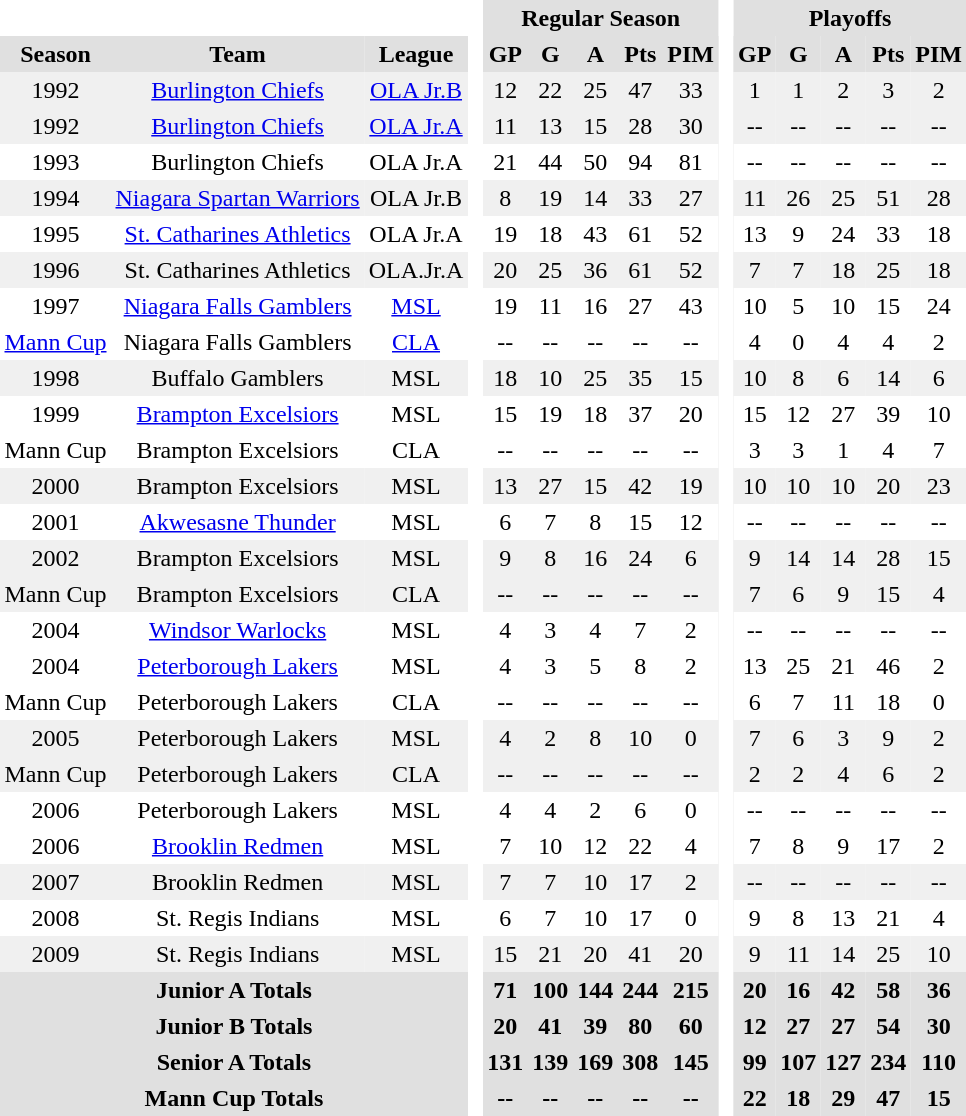<table BORDER="0" CELLPADDING="3" CELLSPACING="0">
<tr ALIGN="center" bgcolor="#e0e0e0">
<th colspan="3" bgcolor="#ffffff"> </th>
<th rowspan="99" bgcolor="#ffffff"> </th>
<th colspan="5">Regular Season</th>
<th rowspan="99" bgcolor="#ffffff"> </th>
<th colspan="5">Playoffs</th>
</tr>
<tr ALIGN="center" bgcolor="#e0e0e0">
<th>Season</th>
<th>Team</th>
<th>League</th>
<th>GP</th>
<th>G</th>
<th>A</th>
<th>Pts</th>
<th>PIM</th>
<th>GP</th>
<th>G</th>
<th>A</th>
<th>Pts</th>
<th>PIM</th>
</tr>
<tr ALIGN="center" bgcolor="#f0f0f0">
<td>1992</td>
<td><a href='#'>Burlington Chiefs</a></td>
<td><a href='#'>OLA Jr.B</a></td>
<td>12</td>
<td>22</td>
<td>25</td>
<td>47</td>
<td>33</td>
<td>1</td>
<td>1</td>
<td>2</td>
<td>3</td>
<td>2</td>
</tr>
<tr ALIGN="center" bgcolor="#f0f0f0">
<td>1992</td>
<td><a href='#'>Burlington Chiefs</a></td>
<td><a href='#'>OLA Jr.A</a></td>
<td>11</td>
<td>13</td>
<td>15</td>
<td>28</td>
<td>30</td>
<td>--</td>
<td>--</td>
<td>--</td>
<td>--</td>
<td>--</td>
</tr>
<tr ALIGN="center">
<td>1993</td>
<td>Burlington Chiefs</td>
<td>OLA Jr.A</td>
<td>21</td>
<td>44</td>
<td>50</td>
<td>94</td>
<td>81</td>
<td>--</td>
<td>--</td>
<td>--</td>
<td>--</td>
<td>--</td>
</tr>
<tr ALIGN="center" bgcolor="#f0f0f0">
<td>1994</td>
<td><a href='#'>Niagara Spartan Warriors</a></td>
<td>OLA Jr.B</td>
<td>8</td>
<td>19</td>
<td>14</td>
<td>33</td>
<td>27</td>
<td>11</td>
<td>26</td>
<td>25</td>
<td>51</td>
<td>28</td>
</tr>
<tr ALIGN="center">
<td>1995</td>
<td><a href='#'>St. Catharines Athletics</a></td>
<td>OLA Jr.A</td>
<td>19</td>
<td>18</td>
<td>43</td>
<td>61</td>
<td>52</td>
<td>13</td>
<td>9</td>
<td>24</td>
<td>33</td>
<td>18</td>
</tr>
<tr ALIGN="center" bgcolor="#f0f0f0">
<td>1996</td>
<td>St. Catharines Athletics</td>
<td>OLA.Jr.A</td>
<td>20</td>
<td>25</td>
<td>36</td>
<td>61</td>
<td>52</td>
<td>7</td>
<td>7</td>
<td>18</td>
<td>25</td>
<td>18</td>
</tr>
<tr ALIGN="center">
<td>1997</td>
<td><a href='#'>Niagara Falls Gamblers</a></td>
<td><a href='#'>MSL</a></td>
<td>19</td>
<td>11</td>
<td>16</td>
<td>27</td>
<td>43</td>
<td>10</td>
<td>5</td>
<td>10</td>
<td>15</td>
<td>24</td>
</tr>
<tr ALIGN="center">
<td><a href='#'>Mann Cup</a></td>
<td>Niagara Falls Gamblers</td>
<td><a href='#'>CLA</a></td>
<td>--</td>
<td>--</td>
<td>--</td>
<td>--</td>
<td>--</td>
<td>4</td>
<td>0</td>
<td>4</td>
<td>4</td>
<td>2</td>
</tr>
<tr ALIGN="center" bgcolor="#f0f0f0">
<td>1998</td>
<td>Buffalo Gamblers</td>
<td>MSL</td>
<td>18</td>
<td>10</td>
<td>25</td>
<td>35</td>
<td>15</td>
<td>10</td>
<td>8</td>
<td>6</td>
<td>14</td>
<td>6</td>
</tr>
<tr ALIGN="center">
<td>1999</td>
<td><a href='#'>Brampton Excelsiors</a></td>
<td>MSL</td>
<td>15</td>
<td>19</td>
<td>18</td>
<td>37</td>
<td>20</td>
<td>15</td>
<td>12</td>
<td>27</td>
<td>39</td>
<td>10</td>
</tr>
<tr ALIGN="center">
<td>Mann Cup</td>
<td>Brampton Excelsiors</td>
<td>CLA</td>
<td>--</td>
<td>--</td>
<td>--</td>
<td>--</td>
<td>--</td>
<td>3</td>
<td>3</td>
<td>1</td>
<td>4</td>
<td>7</td>
</tr>
<tr ALIGN="center" bgcolor="#f0f0f0">
<td>2000</td>
<td>Brampton Excelsiors</td>
<td>MSL</td>
<td>13</td>
<td>27</td>
<td>15</td>
<td>42</td>
<td>19</td>
<td>10</td>
<td>10</td>
<td>10</td>
<td>20</td>
<td>23</td>
</tr>
<tr ALIGN="center">
<td>2001</td>
<td><a href='#'>Akwesasne Thunder</a></td>
<td>MSL</td>
<td>6</td>
<td>7</td>
<td>8</td>
<td>15</td>
<td>12</td>
<td>--</td>
<td>--</td>
<td>--</td>
<td>--</td>
<td>--</td>
</tr>
<tr ALIGN="center" bgcolor="#f0f0f0">
<td>2002</td>
<td>Brampton Excelsiors</td>
<td>MSL</td>
<td>9</td>
<td>8</td>
<td>16</td>
<td>24</td>
<td>6</td>
<td>9</td>
<td>14</td>
<td>14</td>
<td>28</td>
<td>15</td>
</tr>
<tr ALIGN="center" bgcolor="#f0f0f0">
<td>Mann Cup</td>
<td>Brampton Excelsiors</td>
<td>CLA</td>
<td>--</td>
<td>--</td>
<td>--</td>
<td>--</td>
<td>--</td>
<td>7</td>
<td>6</td>
<td>9</td>
<td>15</td>
<td>4</td>
</tr>
<tr ALIGN="center">
<td>2004</td>
<td><a href='#'>Windsor Warlocks</a></td>
<td>MSL</td>
<td>4</td>
<td>3</td>
<td>4</td>
<td>7</td>
<td>2</td>
<td>--</td>
<td>--</td>
<td>--</td>
<td>--</td>
<td>--</td>
</tr>
<tr ALIGN="center">
<td>2004</td>
<td><a href='#'>Peterborough Lakers</a></td>
<td>MSL</td>
<td>4</td>
<td>3</td>
<td>5</td>
<td>8</td>
<td>2</td>
<td>13</td>
<td>25</td>
<td>21</td>
<td>46</td>
<td>2</td>
</tr>
<tr ALIGN="center">
<td>Mann Cup</td>
<td>Peterborough Lakers</td>
<td>CLA</td>
<td>--</td>
<td>--</td>
<td>--</td>
<td>--</td>
<td>--</td>
<td>6</td>
<td>7</td>
<td>11</td>
<td>18</td>
<td>0</td>
</tr>
<tr ALIGN="center" bgcolor="#f0f0f0">
<td>2005</td>
<td>Peterborough Lakers</td>
<td>MSL</td>
<td>4</td>
<td>2</td>
<td>8</td>
<td>10</td>
<td>0</td>
<td>7</td>
<td>6</td>
<td>3</td>
<td>9</td>
<td>2</td>
</tr>
<tr ALIGN="center" bgcolor="#f0f0f0">
<td>Mann Cup</td>
<td>Peterborough Lakers</td>
<td>CLA</td>
<td>--</td>
<td>--</td>
<td>--</td>
<td>--</td>
<td>--</td>
<td>2</td>
<td>2</td>
<td>4</td>
<td>6</td>
<td>2</td>
</tr>
<tr ALIGN="center">
<td>2006</td>
<td>Peterborough Lakers</td>
<td>MSL</td>
<td>4</td>
<td>4</td>
<td>2</td>
<td>6</td>
<td>0</td>
<td>--</td>
<td>--</td>
<td>--</td>
<td>--</td>
<td>--</td>
</tr>
<tr ALIGN="center">
<td>2006</td>
<td><a href='#'>Brooklin Redmen</a></td>
<td>MSL</td>
<td>7</td>
<td>10</td>
<td>12</td>
<td>22</td>
<td>4</td>
<td>7</td>
<td>8</td>
<td>9</td>
<td>17</td>
<td>2</td>
</tr>
<tr ALIGN="center" bgcolor="#f0f0f0">
<td>2007</td>
<td>Brooklin Redmen</td>
<td>MSL</td>
<td>7</td>
<td>7</td>
<td>10</td>
<td>17</td>
<td>2</td>
<td>--</td>
<td>--</td>
<td>--</td>
<td>--</td>
<td>--</td>
</tr>
<tr ALIGN="center">
<td>2008</td>
<td>St. Regis Indians</td>
<td>MSL</td>
<td>6</td>
<td>7</td>
<td>10</td>
<td>17</td>
<td>0</td>
<td>9</td>
<td>8</td>
<td>13</td>
<td>21</td>
<td>4</td>
</tr>
<tr ALIGN="center" bgcolor="#f0f0f0">
<td>2009</td>
<td>St. Regis Indians</td>
<td>MSL</td>
<td>15</td>
<td>21</td>
<td>20</td>
<td>41</td>
<td>20</td>
<td>9</td>
<td>11</td>
<td>14</td>
<td>25</td>
<td>10</td>
</tr>
<tr ALIGN="center" bgcolor="#e0e0e0">
<th colspan="3">Junior A Totals</th>
<th>71</th>
<th>100</th>
<th>144</th>
<th>244</th>
<th>215</th>
<th>20</th>
<th>16</th>
<th>42</th>
<th>58</th>
<th>36</th>
</tr>
<tr ALIGN="center" bgcolor="#e0e0e0">
<th colspan="3">Junior B Totals</th>
<th>20</th>
<th>41</th>
<th>39</th>
<th>80</th>
<th>60</th>
<th>12</th>
<th>27</th>
<th>27</th>
<th>54</th>
<th>30</th>
</tr>
<tr ALIGN="center" bgcolor="#e0e0e0">
<th colspan="3">Senior A Totals</th>
<th>131</th>
<th>139</th>
<th>169</th>
<th>308</th>
<th>145</th>
<th>99</th>
<th>107</th>
<th>127</th>
<th>234</th>
<th>110</th>
</tr>
<tr ALIGN="center" bgcolor="#e0e0e0">
<th colspan="3">Mann Cup Totals</th>
<th>--</th>
<th>--</th>
<th>--</th>
<th>--</th>
<th>--</th>
<th>22</th>
<th>18</th>
<th>29</th>
<th>47</th>
<th>15</th>
</tr>
</table>
